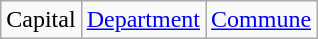<table class="wikitable">
<tr>
<td> Capital</td>
<td> <a href='#'>Department</a> </td>
<td> <a href='#'>Commune</a></td>
</tr>
</table>
